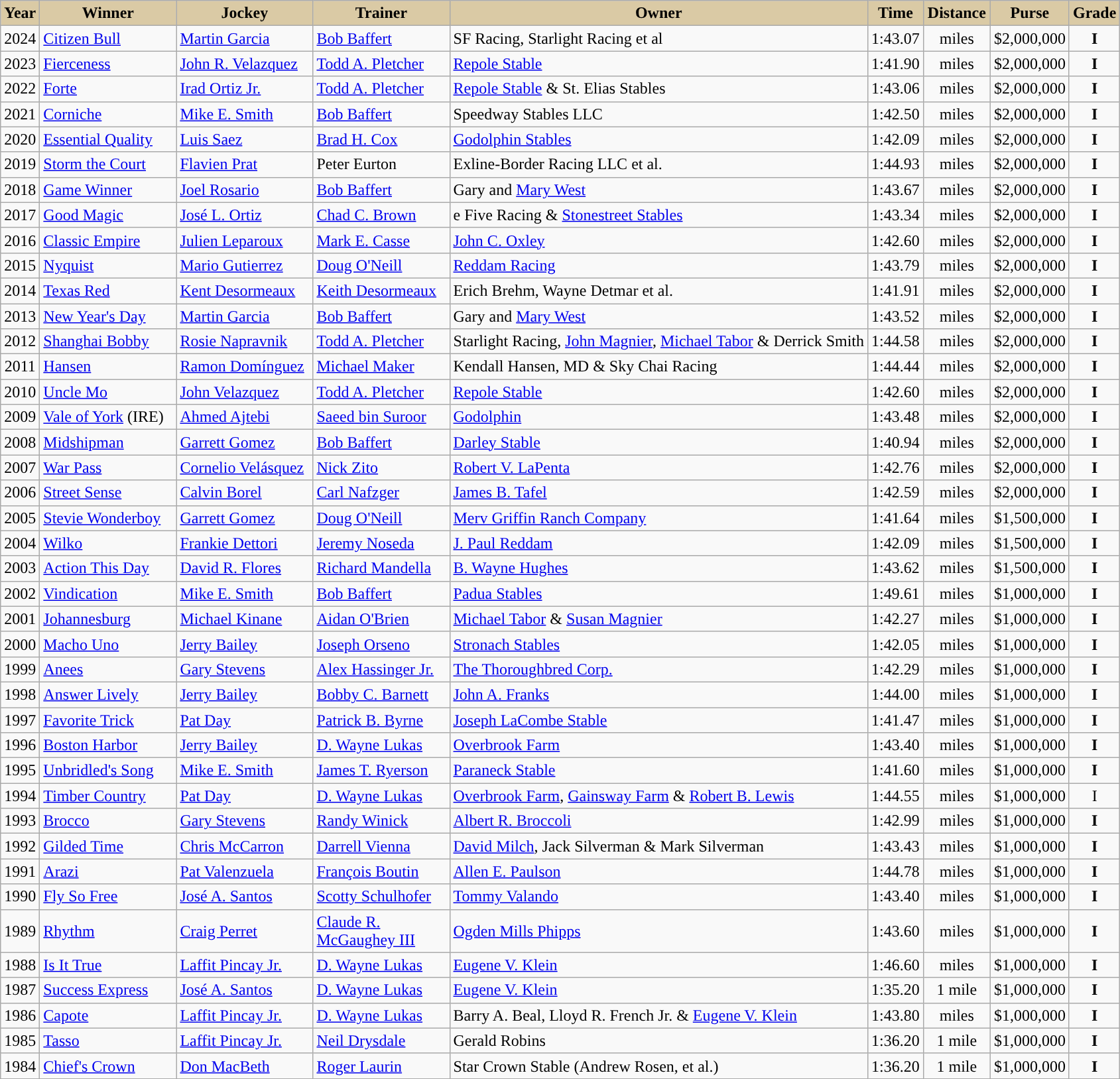<table class="wikitable sortable">
<tr>
<th style="background-color:#DACAA5; width:25px">Year</th>
<th style="background-color:#DACAA5; width:130px">Winner</th>
<th style="background-color:#DACAA5; width:130px">Jockey</th>
<th style="background-color:#DACAA5; width:130px">Trainer</th>
<th style="background-color:#DACAA5;">Owner</th>
<th style="background-color:#DACAA5; width:30px">Time</th>
<th style="background-color:#DACAA5; width:60px">Distance</th>
<th style="background-color:#DACAA5; width:40px">Purse</th>
<th style="background-color:#DACAA5; width:40px">Grade</th>
</tr>
<tr>
<td align="center">2024</td>
<td><a href='#'>Citizen Bull</a></td>
<td><a href='#'>Martin Garcia</a></td>
<td><a href='#'>Bob Baffert</a></td>
<td>SF Racing, Starlight Racing et al</td>
<td align="center">1:43.07</td>
<td align="center"> miles</td>
<td align="center">$2,000,000</td>
<td align="center"><strong>I</strong></td>
</tr>
<tr>
<td align="center">2023</td>
<td><a href='#'>Fierceness</a></td>
<td><a href='#'>John R. Velazquez</a></td>
<td><a href='#'>Todd A. Pletcher</a></td>
<td><a href='#'>Repole Stable</a></td>
<td align="center">1:41.90</td>
<td align="center"> miles</td>
<td align="center">$2,000,000</td>
<td align="center"><strong>I</strong></td>
</tr>
<tr>
<td align="center">2022</td>
<td><a href='#'>Forte</a></td>
<td><a href='#'>Irad Ortiz Jr.</a></td>
<td><a href='#'>Todd A. Pletcher</a></td>
<td><a href='#'>Repole Stable</a> & St. Elias Stables</td>
<td align="center">1:43.06</td>
<td align="center"> miles</td>
<td align="center">$2,000,000</td>
<td align="center"><strong>I</strong></td>
</tr>
<tr>
<td align="center">2021</td>
<td><a href='#'>Corniche</a></td>
<td><a href='#'>Mike E. Smith</a></td>
<td><a href='#'>Bob Baffert</a></td>
<td>Speedway Stables LLC</td>
<td align="center">1:42.50</td>
<td align="center"> miles</td>
<td align="center">$2,000,000</td>
<td align="center"><strong>I</strong></td>
</tr>
<tr>
<td align="center">2020</td>
<td><a href='#'>Essential Quality</a></td>
<td><a href='#'>Luis Saez</a></td>
<td><a href='#'>Brad H. Cox</a></td>
<td><a href='#'>Godolphin Stables</a></td>
<td align="center">1:42.09</td>
<td align="center"> miles</td>
<td align="center">$2,000,000</td>
<td align="center"><strong>I</strong></td>
</tr>
<tr>
<td align="center">2019</td>
<td><a href='#'>Storm the Court</a></td>
<td><a href='#'>Flavien Prat</a></td>
<td>Peter Eurton</td>
<td>Exline-Border Racing LLC et al.</td>
<td align="center">1:44.93</td>
<td align="center"> miles</td>
<td align="center">$2,000,000</td>
<td align="center"><strong>I</strong></td>
</tr>
<tr>
<td align="center">2018</td>
<td><a href='#'>Game Winner</a></td>
<td><a href='#'>Joel Rosario</a></td>
<td><a href='#'>Bob Baffert</a></td>
<td>Gary and <a href='#'>Mary West</a></td>
<td align="center">1:43.67</td>
<td align="center"> miles</td>
<td align="center">$2,000,000</td>
<td align="center"><strong>I</strong></td>
</tr>
<tr>
<td align="center">2017</td>
<td><a href='#'>Good Magic</a></td>
<td><a href='#'>José L. Ortiz</a></td>
<td><a href='#'>Chad C. Brown</a></td>
<td>e Five Racing & <a href='#'>Stonestreet Stables</a></td>
<td align="center">1:43.34</td>
<td align="center"> miles</td>
<td align="center">$2,000,000</td>
<td align="center"><strong>I</strong></td>
</tr>
<tr>
<td align="center">2016</td>
<td><a href='#'>Classic Empire</a></td>
<td><a href='#'>Julien Leparoux</a></td>
<td><a href='#'>Mark E. Casse</a></td>
<td><a href='#'>John C. Oxley</a></td>
<td align="center">1:42.60</td>
<td align="center"> miles</td>
<td align="center">$2,000,000</td>
<td align="center"><strong>I</strong></td>
</tr>
<tr>
<td align="center">2015</td>
<td><a href='#'>Nyquist</a></td>
<td><a href='#'>Mario Gutierrez</a></td>
<td><a href='#'>Doug O'Neill</a></td>
<td><a href='#'>Reddam Racing</a></td>
<td align="center">1:43.79</td>
<td align="center"> miles</td>
<td align="center">$2,000,000</td>
<td align="center"><strong>I</strong></td>
</tr>
<tr>
<td align="center">2014</td>
<td><a href='#'>Texas Red</a></td>
<td><a href='#'>Kent Desormeaux</a></td>
<td><a href='#'>Keith Desormeaux</a></td>
<td>Erich Brehm, Wayne Detmar et al.</td>
<td align="center">1:41.91</td>
<td align="center"> miles</td>
<td align="center">$2,000,000</td>
<td align="center"><strong>I</strong></td>
</tr>
<tr>
<td align="center">2013</td>
<td><a href='#'>New Year's Day</a></td>
<td><a href='#'>Martin Garcia</a></td>
<td><a href='#'>Bob Baffert</a></td>
<td>Gary and <a href='#'>Mary West</a></td>
<td align="center">1:43.52</td>
<td align="center"> miles</td>
<td align="center">$2,000,000</td>
<td align="center"><strong>I</strong></td>
</tr>
<tr>
<td align="center">2012</td>
<td><a href='#'>Shanghai Bobby</a></td>
<td><a href='#'>Rosie Napravnik</a></td>
<td><a href='#'>Todd A. Pletcher</a></td>
<td>Starlight Racing, <a href='#'>John Magnier</a>, <a href='#'>Michael Tabor</a> & Derrick Smith</td>
<td align="center">1:44.58</td>
<td align="center"> miles</td>
<td align="center">$2,000,000</td>
<td align="center"><strong>I</strong></td>
</tr>
<tr>
<td align="center">2011</td>
<td><a href='#'>Hansen</a></td>
<td><a href='#'>Ramon Domínguez</a></td>
<td><a href='#'>Michael Maker</a></td>
<td>Kendall Hansen, MD & Sky Chai Racing</td>
<td align="center">1:44.44</td>
<td align="center"> miles</td>
<td align="center">$2,000,000</td>
<td align="center"><strong>I</strong></td>
</tr>
<tr>
<td align="center">2010</td>
<td><a href='#'>Uncle Mo</a></td>
<td><a href='#'>John Velazquez</a></td>
<td><a href='#'>Todd A. Pletcher</a></td>
<td><a href='#'>Repole Stable</a></td>
<td align="center">1:42.60</td>
<td align="center"> miles</td>
<td align="center">$2,000,000</td>
<td align="center"><strong>I</strong></td>
</tr>
<tr>
<td align="center">2009</td>
<td><a href='#'>Vale of York</a> (IRE)</td>
<td><a href='#'>Ahmed Ajtebi</a></td>
<td><a href='#'>Saeed bin Suroor</a></td>
<td><a href='#'>Godolphin</a></td>
<td align="center">1:43.48</td>
<td align="center"> miles</td>
<td align="center">$2,000,000</td>
<td align="center"><strong>I</strong></td>
</tr>
<tr>
<td align="center">2008</td>
<td><a href='#'>Midshipman</a></td>
<td><a href='#'>Garrett Gomez</a></td>
<td><a href='#'>Bob Baffert</a></td>
<td><a href='#'>Darley Stable</a></td>
<td align="center">1:40.94</td>
<td align="center"> miles</td>
<td align="center">$2,000,000</td>
<td align="center"><strong>I</strong></td>
</tr>
<tr>
<td align="center">2007</td>
<td><a href='#'>War Pass</a></td>
<td><a href='#'>Cornelio Velásquez</a></td>
<td><a href='#'>Nick Zito</a></td>
<td><a href='#'>Robert V. LaPenta</a></td>
<td align="center">1:42.76</td>
<td align="center"> miles</td>
<td align="center">$2,000,000</td>
<td align="center"><strong>I</strong></td>
</tr>
<tr>
<td align="center">2006</td>
<td><a href='#'>Street Sense</a></td>
<td><a href='#'>Calvin Borel</a></td>
<td><a href='#'>Carl Nafzger</a></td>
<td><a href='#'>James B. Tafel</a></td>
<td align="center">1:42.59</td>
<td align="center"> miles</td>
<td align="center">$2,000,000</td>
<td align="center"><strong>I</strong></td>
</tr>
<tr>
<td align="center">2005</td>
<td><a href='#'>Stevie Wonderboy</a></td>
<td><a href='#'>Garrett Gomez</a></td>
<td><a href='#'>Doug O'Neill</a></td>
<td><a href='#'>Merv Griffin Ranch Company</a></td>
<td align="center">1:41.64</td>
<td align="center"> miles</td>
<td align="center">$1,500,000</td>
<td align="center"><strong>I</strong></td>
</tr>
<tr>
<td align="center">2004</td>
<td><a href='#'>Wilko</a></td>
<td><a href='#'>Frankie Dettori</a></td>
<td><a href='#'>Jeremy Noseda</a></td>
<td><a href='#'>J. Paul Reddam</a></td>
<td align="center">1:42.09</td>
<td align="center"> miles</td>
<td align="center">$1,500,000</td>
<td align="center"><strong>I</strong></td>
</tr>
<tr>
<td align="center">2003</td>
<td><a href='#'>Action This Day</a></td>
<td><a href='#'>David R. Flores</a></td>
<td><a href='#'>Richard Mandella</a></td>
<td><a href='#'>B. Wayne Hughes</a></td>
<td align="center">1:43.62</td>
<td align="center"> miles</td>
<td align="center">$1,500,000</td>
<td align="center"><strong>I</strong></td>
</tr>
<tr>
<td align="center">2002</td>
<td><a href='#'>Vindication</a></td>
<td><a href='#'>Mike E. Smith</a></td>
<td><a href='#'>Bob Baffert</a></td>
<td><a href='#'>Padua Stables</a></td>
<td align="center">1:49.61</td>
<td align="center"> miles</td>
<td align="center">$1,000,000</td>
<td align="center"><strong>I</strong></td>
</tr>
<tr>
<td align="center">2001</td>
<td><a href='#'>Johannesburg</a></td>
<td><a href='#'>Michael Kinane</a></td>
<td><a href='#'>Aidan O'Brien</a></td>
<td><a href='#'>Michael Tabor</a> & <a href='#'>Susan Magnier</a></td>
<td align="center">1:42.27</td>
<td align="center"> miles</td>
<td align="center">$1,000,000</td>
<td align="center"><strong>I</strong></td>
</tr>
<tr>
<td align="center">2000</td>
<td><a href='#'>Macho Uno</a></td>
<td><a href='#'>Jerry Bailey</a></td>
<td><a href='#'>Joseph Orseno</a></td>
<td><a href='#'>Stronach Stables</a></td>
<td align="center">1:42.05</td>
<td align="center"> miles</td>
<td align="center">$1,000,000</td>
<td align="center"><strong>I</strong></td>
</tr>
<tr>
<td align="center">1999</td>
<td><a href='#'>Anees</a></td>
<td><a href='#'>Gary Stevens</a></td>
<td><a href='#'>Alex Hassinger Jr.</a></td>
<td><a href='#'>The Thoroughbred Corp.</a></td>
<td align="center">1:42.29</td>
<td align="center"> miles</td>
<td align="center">$1,000,000</td>
<td align="center"><strong>I</strong></td>
</tr>
<tr>
<td align="center">1998</td>
<td><a href='#'>Answer Lively</a></td>
<td><a href='#'>Jerry Bailey</a></td>
<td><a href='#'>Bobby C. Barnett</a></td>
<td><a href='#'>John A. Franks</a></td>
<td align="center">1:44.00</td>
<td align="center"> miles</td>
<td align="center">$1,000,000</td>
<td align="center"><strong>I</strong></td>
</tr>
<tr>
<td align="center">1997</td>
<td><a href='#'>Favorite Trick</a></td>
<td><a href='#'>Pat Day</a></td>
<td><a href='#'>Patrick B. Byrne</a></td>
<td><a href='#'>Joseph LaCombe Stable</a></td>
<td align="center">1:41.47</td>
<td align="center"> miles</td>
<td align="center">$1,000,000</td>
<td align="center"><strong>I</strong></td>
</tr>
<tr>
<td align="center">1996</td>
<td><a href='#'>Boston Harbor</a></td>
<td><a href='#'>Jerry Bailey</a></td>
<td><a href='#'>D. Wayne Lukas</a></td>
<td><a href='#'>Overbrook Farm</a></td>
<td align="center">1:43.40</td>
<td align="center"> miles</td>
<td align="center">$1,000,000</td>
<td align="center"><strong>I</strong></td>
</tr>
<tr>
<td align="center">1995</td>
<td><a href='#'>Unbridled's Song</a></td>
<td><a href='#'>Mike E. Smith</a></td>
<td><a href='#'>James T. Ryerson</a></td>
<td><a href='#'>Paraneck Stable</a></td>
<td align="center">1:41.60</td>
<td align="center"> miles</td>
<td align="center">$1,000,000</td>
<td align="center"><strong>I</strong></td>
</tr>
<tr>
<td align=center>1994</td>
<td><a href='#'>Timber Country</a></td>
<td><a href='#'>Pat Day</a></td>
<td><a href='#'>D. Wayne Lukas</a></td>
<td><a href='#'>Overbrook Farm</a>, <a href='#'>Gainsway Farm</a> & <a href='#'>Robert B. Lewis</a></td>
<td align=center>1:44.55</td>
<td align=center> miles</td>
<td align=center>$1,000,000</td>
<td align=center>I</td>
</tr>
<tr>
<td align=center>1993</td>
<td><a href='#'>Brocco</a></td>
<td><a href='#'>Gary Stevens</a></td>
<td><a href='#'>Randy Winick</a></td>
<td><a href='#'>Albert R. Broccoli</a></td>
<td align=center>1:42.99</td>
<td align=center> miles</td>
<td align=center>$1,000,000</td>
<td align=center><strong>I</strong></td>
</tr>
<tr>
<td align=center>1992</td>
<td><a href='#'>Gilded Time</a></td>
<td><a href='#'>Chris McCarron</a></td>
<td><a href='#'>Darrell Vienna</a></td>
<td><a href='#'>David Milch</a>, Jack Silverman & Mark Silverman</td>
<td align=center>1:43.43</td>
<td align=center> miles</td>
<td align=center>$1,000,000</td>
<td align=center><strong>I</strong></td>
</tr>
<tr>
<td align=center>1991</td>
<td><a href='#'>Arazi</a></td>
<td><a href='#'>Pat Valenzuela</a></td>
<td><a href='#'>François Boutin</a></td>
<td><a href='#'>Allen E. Paulson</a></td>
<td align=center>1:44.78</td>
<td align=center> miles</td>
<td align=center>$1,000,000</td>
<td align=center><strong>I</strong></td>
</tr>
<tr>
<td align=center>1990</td>
<td><a href='#'>Fly So Free</a></td>
<td><a href='#'>José A. Santos</a></td>
<td><a href='#'>Scotty Schulhofer</a></td>
<td><a href='#'>Tommy Valando</a></td>
<td align=center>1:43.40</td>
<td align=center> miles</td>
<td align=center>$1,000,000</td>
<td align=center><strong>I</strong></td>
</tr>
<tr>
<td align=center>1989</td>
<td><a href='#'>Rhythm</a></td>
<td><a href='#'>Craig Perret</a></td>
<td><a href='#'>Claude R. McGaughey III</a></td>
<td><a href='#'>Ogden Mills Phipps</a></td>
<td align=center>1:43.60</td>
<td align=center> miles</td>
<td align=center>$1,000,000</td>
<td align=center><strong>I</strong></td>
</tr>
<tr>
<td align=center>1988</td>
<td><a href='#'>Is It True</a></td>
<td><a href='#'>Laffit Pincay Jr.</a></td>
<td><a href='#'>D. Wayne Lukas</a></td>
<td><a href='#'>Eugene V. Klein</a></td>
<td align=center>1:46.60</td>
<td align=center> miles</td>
<td align=center>$1,000,000</td>
<td align=center><strong>I</strong></td>
</tr>
<tr>
<td align=center>1987</td>
<td><a href='#'>Success Express</a></td>
<td><a href='#'>José A. Santos</a></td>
<td><a href='#'>D. Wayne Lukas</a></td>
<td><a href='#'>Eugene V. Klein</a></td>
<td align=center>1:35.20</td>
<td align=center>1 mile</td>
<td align=center>$1,000,000</td>
<td align=center><strong>I</strong></td>
</tr>
<tr>
<td align=center>1986</td>
<td><a href='#'>Capote</a></td>
<td><a href='#'>Laffit Pincay Jr.</a></td>
<td><a href='#'>D. Wayne Lukas</a></td>
<td>Barry A. Beal, Lloyd R. French Jr. & <a href='#'>Eugene V. Klein</a></td>
<td align=center>1:43.80</td>
<td align=center> miles</td>
<td align=center>$1,000,000</td>
<td align=center><strong>I</strong></td>
</tr>
<tr>
<td align=center>1985</td>
<td><a href='#'>Tasso</a></td>
<td><a href='#'>Laffit Pincay Jr.</a></td>
<td><a href='#'>Neil Drysdale</a></td>
<td>Gerald Robins</td>
<td align=center>1:36.20</td>
<td align=center>1 mile</td>
<td align=center>$1,000,000</td>
<td align=center><strong>I</strong></td>
</tr>
<tr>
<td align=center>1984</td>
<td><a href='#'>Chief's Crown</a></td>
<td><a href='#'>Don MacBeth</a></td>
<td><a href='#'>Roger Laurin</a></td>
<td>Star Crown Stable (Andrew Rosen, et al.)</td>
<td align=center>1:36.20</td>
<td align=center>1 mile</td>
<td align=center>$1,000,000</td>
<td align=center><strong>I</strong></td>
</tr>
</table>
